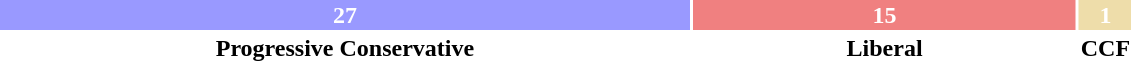<table style="width:60%; text-align:center;">
<tr style="color:white;">
<td style="background:#9999FF; width:62.79%;"><strong>27</strong></td>
<td style="background:#F08080; width:34.88%;"><strong>15</strong></td>
<td style="background:#EEDDAA; width:2.33%;"><strong>1</strong></td>
</tr>
<tr>
<td><span><strong>Progressive Conservative</strong></span></td>
<td><span><strong>Liberal</strong></span></td>
<td><span><strong>CCF</strong></span></td>
</tr>
</table>
